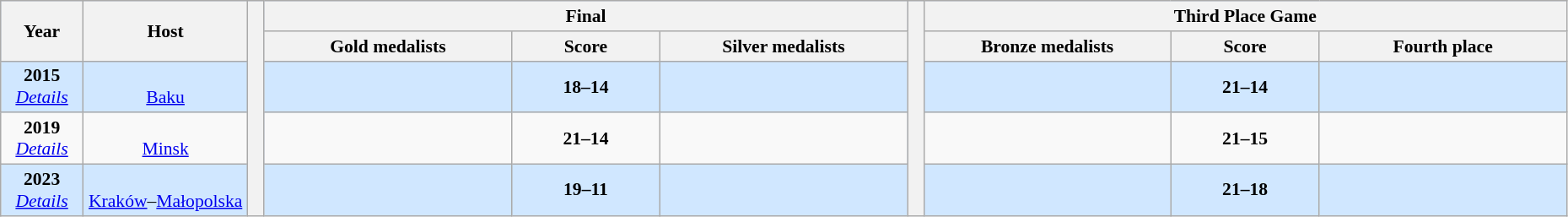<table class="wikitable" style="font-size:90%; width: 98%; text-align: center;">
<tr bgcolor=#C1D8FF>
<th rowspan=2 width=5%>Year</th>
<th rowspan=2 width=10%>Host</th>
<th rowspan="5" width="1%" bgcolor="ffffff"></th>
<th colspan=3>Final</th>
<th rowspan="5" width="1%" bgcolor="ffffff"></th>
<th colspan=3>Third Place Game</th>
</tr>
<tr bgcolor=#EFEFEF>
<th width=15%>Gold medalists</th>
<th width=9%>Score</th>
<th width=15%>Silver medalists</th>
<th width=15%>Bronze medalists</th>
<th width=9%>Score</th>
<th width=15%>Fourth place</th>
</tr>
<tr bgcolor=#D0E7FF>
<td><strong>2015</strong><br><em><a href='#'>Details</a></em></td>
<td> <br><a href='#'>Baku</a></td>
<td><strong></strong></td>
<td><strong>18–14</strong></td>
<td></td>
<td></td>
<td><strong>21–14</strong></td>
<td></td>
</tr>
<tr>
<td><strong>2019</strong><br><em><a href='#'>Details</a></em></td>
<td><br><a href='#'>Minsk</a></td>
<td><strong></strong></td>
<td><strong>21–14</strong></td>
<td></td>
<td></td>
<td><strong>21–15</strong></td>
<td></td>
</tr>
<tr bgcolor=#D0E7FF>
<td><strong>2023</strong><br><em><a href='#'>Details</a></em></td>
<td><br><a href='#'>Kraków</a>–<a href='#'>Małopolska</a></td>
<td><strong></strong></td>
<td><strong>19–11</strong></td>
<td></td>
<td></td>
<td><strong>21–18</strong></td>
<td></td>
</tr>
</table>
